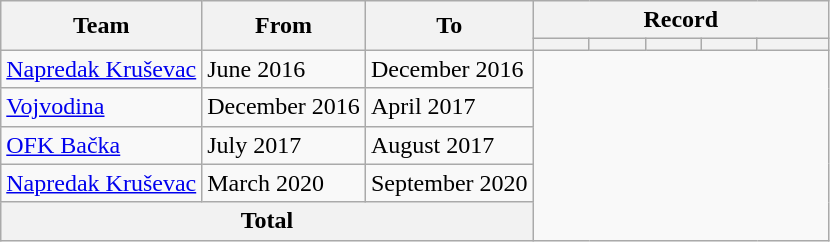<table class="wikitable" style="text-align:center">
<tr>
<th rowspan="2">Team</th>
<th rowspan="2">From</th>
<th rowspan="2">To</th>
<th colspan="5">Record</th>
</tr>
<tr>
<th width="30"></th>
<th width="30"></th>
<th width="30"></th>
<th width="30"></th>
<th width="40"></th>
</tr>
<tr>
<td align="left"><a href='#'>Napredak Kruševac</a></td>
<td align="left">June 2016</td>
<td align="left">December 2016<br></td>
</tr>
<tr>
<td align="left"><a href='#'>Vojvodina</a></td>
<td align="left">December 2016</td>
<td align="left">April 2017<br></td>
</tr>
<tr>
<td align="left"><a href='#'>OFK Bačka</a></td>
<td align="left">July 2017</td>
<td align="left">August 2017<br></td>
</tr>
<tr>
<td align="left"><a href='#'>Napredak Kruševac</a></td>
<td align="left">March 2020</td>
<td align="left">September 2020<br></td>
</tr>
<tr>
<th colspan="3">Total<br></th>
</tr>
</table>
